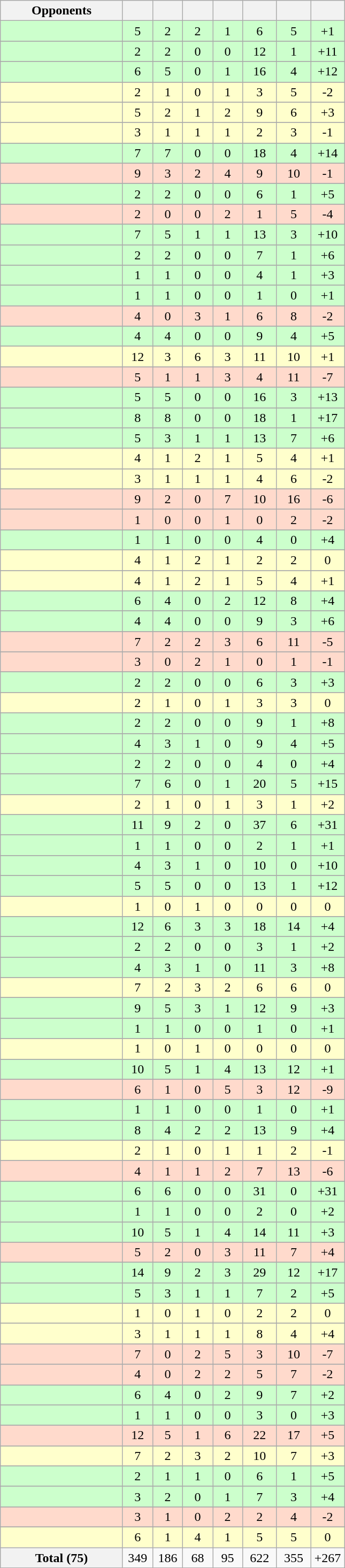<table class="wikitable sortable collapsible collapsed" style="text-align: center; font-size: 100%;">
<tr style="color:black;">
<th style="width:145px;">Opponents</th>
<th width=30></th>
<th width=30></th>
<th width=30></th>
<th width=30></th>
<th width=35></th>
<th width=35></th>
<th width=35></th>
</tr>
<tr bgcolor="#CCFFCC">
<td style="text-align:left;"></td>
<td>5</td>
<td>2</td>
<td>2</td>
<td>1</td>
<td>6</td>
<td>5</td>
<td>+1</td>
</tr>
<tr>
</tr>
<tr bgcolor="#CCFFCC">
<td style="text-align:left;"></td>
<td>2</td>
<td>2</td>
<td>0</td>
<td>0</td>
<td>12</td>
<td>1</td>
<td>+11</td>
</tr>
<tr>
</tr>
<tr bgcolor="#CCFFCC">
<td style="text-align:left;"></td>
<td>6</td>
<td>5</td>
<td>0</td>
<td>1</td>
<td>16</td>
<td>4</td>
<td>+12</td>
</tr>
<tr>
</tr>
<tr bgcolor="#FFFFCC">
<td style="text-align:left;"></td>
<td>2</td>
<td>1</td>
<td>0</td>
<td>1</td>
<td>3</td>
<td>5</td>
<td>-2</td>
</tr>
<tr>
</tr>
<tr bgcolor="#FFFFCC">
<td style="text-align:left;"></td>
<td>5</td>
<td>2</td>
<td>1</td>
<td>2</td>
<td>9</td>
<td>6</td>
<td>+3</td>
</tr>
<tr>
</tr>
<tr bgcolor="#FFFFCC">
<td style="text-align:left;"></td>
<td>3</td>
<td>1</td>
<td>1</td>
<td>1</td>
<td>2</td>
<td>3</td>
<td>-1</td>
</tr>
<tr>
</tr>
<tr bgcolor="#CCFFCC">
<td style="text-align:left;"></td>
<td>7</td>
<td>7</td>
<td>0</td>
<td>0</td>
<td>18</td>
<td>4</td>
<td>+14</td>
</tr>
<tr>
</tr>
<tr bgcolor="#FFDACC">
<td style="text-align:left;"></td>
<td>9</td>
<td>3</td>
<td>2</td>
<td>4</td>
<td>9</td>
<td>10</td>
<td>-1</td>
</tr>
<tr>
</tr>
<tr bgcolor="#CCFFCC">
<td style="text-align:left;"></td>
<td>2</td>
<td>2</td>
<td>0</td>
<td>0</td>
<td>6</td>
<td>1</td>
<td>+5</td>
</tr>
<tr>
</tr>
<tr bgcolor="#FFDACC">
<td style="text-align:left;"></td>
<td>2</td>
<td>0</td>
<td>0</td>
<td>2</td>
<td>1</td>
<td>5</td>
<td>-4</td>
</tr>
<tr>
</tr>
<tr bgcolor="#CCFFCC">
<td style="text-align:left;"></td>
<td>7</td>
<td>5</td>
<td>1</td>
<td>1</td>
<td>13</td>
<td>3</td>
<td>+10</td>
</tr>
<tr>
</tr>
<tr bgcolor="#CCFFCC">
<td style="text-align:left;"></td>
<td>2</td>
<td>2</td>
<td>0</td>
<td>0</td>
<td>7</td>
<td>1</td>
<td>+6</td>
</tr>
<tr>
</tr>
<tr bgcolor="#CCFFCC">
<td style="text-align:left;"></td>
<td>1</td>
<td>1</td>
<td>0</td>
<td>0</td>
<td>4</td>
<td>1</td>
<td>+3</td>
</tr>
<tr>
</tr>
<tr bgcolor="#CCFFCC">
<td style="text-align:left;"></td>
<td>1</td>
<td>1</td>
<td>0</td>
<td>0</td>
<td>1</td>
<td>0</td>
<td>+1</td>
</tr>
<tr>
</tr>
<tr bgcolor="#FFDACC">
<td style="text-align:left;"></td>
<td>4</td>
<td>0</td>
<td>3</td>
<td>1</td>
<td>6</td>
<td>8</td>
<td>-2</td>
</tr>
<tr>
</tr>
<tr bgcolor="#CCFFCC">
<td style="text-align:left;"></td>
<td>4</td>
<td>4</td>
<td>0</td>
<td>0</td>
<td>9</td>
<td>4</td>
<td>+5</td>
</tr>
<tr>
</tr>
<tr bgcolor="#FFFFCC">
<td style="text-align:left;"></td>
<td>12</td>
<td>3</td>
<td>6</td>
<td>3</td>
<td>11</td>
<td>10</td>
<td>+1</td>
</tr>
<tr>
</tr>
<tr bgcolor="#FFDACC">
<td style="text-align:left;"></td>
<td>5</td>
<td>1</td>
<td>1</td>
<td>3</td>
<td>4</td>
<td>11</td>
<td>-7</td>
</tr>
<tr>
</tr>
<tr bgcolor="#CCFFCC">
<td style="text-align:left;"></td>
<td>5</td>
<td>5</td>
<td>0</td>
<td>0</td>
<td>16</td>
<td>3</td>
<td>+13</td>
</tr>
<tr>
</tr>
<tr bgcolor="#CCFFCC">
<td style="text-align:left;"></td>
<td>8</td>
<td>8</td>
<td>0</td>
<td>0</td>
<td>18</td>
<td>1</td>
<td>+17</td>
</tr>
<tr>
</tr>
<tr bgcolor="#CCFFCC">
<td style="text-align:left;"></td>
<td>5</td>
<td>3</td>
<td>1</td>
<td>1</td>
<td>13</td>
<td>7</td>
<td>+6</td>
</tr>
<tr>
</tr>
<tr bgcolor="#FFFFCC">
<td style="text-align:left;"></td>
<td>4</td>
<td>1</td>
<td>2</td>
<td>1</td>
<td>5</td>
<td>4</td>
<td>+1</td>
</tr>
<tr>
</tr>
<tr bgcolor="#FFFFCC">
<td style="text-align:left;"></td>
<td>3</td>
<td>1</td>
<td>1</td>
<td>1</td>
<td>4</td>
<td>6</td>
<td>-2</td>
</tr>
<tr>
</tr>
<tr bgcolor="#FFDACC">
<td style="text-align:left;"></td>
<td>9</td>
<td>2</td>
<td>0</td>
<td>7</td>
<td>10</td>
<td>16</td>
<td>-6</td>
</tr>
<tr>
</tr>
<tr bgcolor="#FFDACC">
<td style="text-align:left;"></td>
<td>1</td>
<td>0</td>
<td>0</td>
<td>1</td>
<td>0</td>
<td>2</td>
<td>-2</td>
</tr>
<tr>
</tr>
<tr bgcolor="#CCFFCC">
<td style="text-align:left;"></td>
<td>1</td>
<td>1</td>
<td>0</td>
<td>0</td>
<td>4</td>
<td>0</td>
<td>+4</td>
</tr>
<tr>
</tr>
<tr bgcolor="#FFFFCC">
<td style="text-align:left;"></td>
<td>4</td>
<td>1</td>
<td>2</td>
<td>1</td>
<td>2</td>
<td>2</td>
<td>0</td>
</tr>
<tr>
</tr>
<tr bgcolor="#FFFFCC">
<td style="text-align:left;"></td>
<td>4</td>
<td>1</td>
<td>2</td>
<td>1</td>
<td>5</td>
<td>4</td>
<td>+1</td>
</tr>
<tr>
</tr>
<tr bgcolor="#CCFFCC">
<td style="text-align:left;"></td>
<td>6</td>
<td>4</td>
<td>0</td>
<td>2</td>
<td>12</td>
<td>8</td>
<td>+4</td>
</tr>
<tr>
</tr>
<tr bgcolor="#CCFFCC">
<td style="text-align:left;"></td>
<td>4</td>
<td>4</td>
<td>0</td>
<td>0</td>
<td>9</td>
<td>3</td>
<td>+6</td>
</tr>
<tr>
</tr>
<tr bgcolor="#FFDACC">
<td style="text-align:left;"></td>
<td>7</td>
<td>2</td>
<td>2</td>
<td>3</td>
<td>6</td>
<td>11</td>
<td>-5</td>
</tr>
<tr>
</tr>
<tr bgcolor="#FFDACC">
<td style="text-align:left;"></td>
<td>3</td>
<td>0</td>
<td>2</td>
<td>1</td>
<td>0</td>
<td>1</td>
<td>-1</td>
</tr>
<tr>
</tr>
<tr bgcolor="#CCFFCC">
<td style="text-align:left;"></td>
<td>2</td>
<td>2</td>
<td>0</td>
<td>0</td>
<td>6</td>
<td>3</td>
<td>+3</td>
</tr>
<tr>
</tr>
<tr bgcolor="#FFFFCC">
<td style="text-align:left;"></td>
<td>2</td>
<td>1</td>
<td>0</td>
<td>1</td>
<td>3</td>
<td>3</td>
<td>0</td>
</tr>
<tr>
</tr>
<tr bgcolor="#CCFFCC">
<td style="text-align:left;"></td>
<td>2</td>
<td>2</td>
<td>0</td>
<td>0</td>
<td>9</td>
<td>1</td>
<td>+8</td>
</tr>
<tr>
</tr>
<tr bgcolor="#CCFFCC">
<td style="text-align:left;"></td>
<td>4</td>
<td>3</td>
<td>1</td>
<td>0</td>
<td>9</td>
<td>4</td>
<td>+5</td>
</tr>
<tr>
</tr>
<tr bgcolor="#CCFFCC">
<td style="text-align:left;"></td>
<td>2</td>
<td>2</td>
<td>0</td>
<td>0</td>
<td>4</td>
<td>0</td>
<td>+4</td>
</tr>
<tr>
</tr>
<tr bgcolor="#CCFFCC">
<td style="text-align:left;"></td>
<td>7</td>
<td>6</td>
<td>0</td>
<td>1</td>
<td>20</td>
<td>5</td>
<td>+15</td>
</tr>
<tr>
</tr>
<tr bgcolor="#FFFFCC">
<td style="text-align:left;"></td>
<td>2</td>
<td>1</td>
<td>0</td>
<td>1</td>
<td>3</td>
<td>1</td>
<td>+2</td>
</tr>
<tr>
</tr>
<tr bgcolor="#CCFFCC">
<td style="text-align:left;"></td>
<td>11</td>
<td>9</td>
<td>2</td>
<td>0</td>
<td>37</td>
<td>6</td>
<td>+31</td>
</tr>
<tr>
</tr>
<tr bgcolor="#CCFFCC">
<td style="text-align:left;"></td>
<td>1</td>
<td>1</td>
<td>0</td>
<td>0</td>
<td>2</td>
<td>1</td>
<td>+1</td>
</tr>
<tr>
</tr>
<tr bgcolor="#CCFFCC">
<td style="text-align:left;"></td>
<td>4</td>
<td>3</td>
<td>1</td>
<td>0</td>
<td>10</td>
<td>0</td>
<td>+10</td>
</tr>
<tr>
</tr>
<tr bgcolor="#CCFFCC">
<td style="text-align:left;"></td>
<td>5</td>
<td>5</td>
<td>0</td>
<td>0</td>
<td>13</td>
<td>1</td>
<td>+12</td>
</tr>
<tr>
</tr>
<tr bgcolor="#FFFFCC">
<td style="text-align:left;"></td>
<td>1</td>
<td>0</td>
<td>1</td>
<td>0</td>
<td>0</td>
<td>0</td>
<td>0</td>
</tr>
<tr>
</tr>
<tr bgcolor="#CCFFCC">
<td style="text-align:left;"></td>
<td>12</td>
<td>6</td>
<td>3</td>
<td>3</td>
<td>18</td>
<td>14</td>
<td>+4</td>
</tr>
<tr>
</tr>
<tr bgcolor="#CCFFCC">
<td style="text-align:left;"></td>
<td>2</td>
<td>2</td>
<td>0</td>
<td>0</td>
<td>3</td>
<td>1</td>
<td>+2</td>
</tr>
<tr>
</tr>
<tr bgcolor="#CCFFCC">
<td style="text-align:left;"></td>
<td>4</td>
<td>3</td>
<td>1</td>
<td>0</td>
<td>11</td>
<td>3</td>
<td>+8</td>
</tr>
<tr>
</tr>
<tr bgcolor="#FFFFCC">
<td style="text-align:left;"></td>
<td>7</td>
<td>2</td>
<td>3</td>
<td>2</td>
<td>6</td>
<td>6</td>
<td>0</td>
</tr>
<tr>
</tr>
<tr bgcolor="#CCFFCC">
<td style="text-align:left;"></td>
<td>9</td>
<td>5</td>
<td>3</td>
<td>1</td>
<td>12</td>
<td>9</td>
<td>+3</td>
</tr>
<tr>
</tr>
<tr bgcolor="#CCFFCC">
<td style="text-align:left;"></td>
<td>1</td>
<td>1</td>
<td>0</td>
<td>0</td>
<td>1</td>
<td>0</td>
<td>+1</td>
</tr>
<tr>
</tr>
<tr bgcolor="#FFFFCC">
<td style="text-align:left;"></td>
<td>1</td>
<td>0</td>
<td>1</td>
<td>0</td>
<td>0</td>
<td>0</td>
<td>0</td>
</tr>
<tr>
</tr>
<tr bgcolor="#CCFFCC">
<td style="text-align:left;"></td>
<td>10</td>
<td>5</td>
<td>1</td>
<td>4</td>
<td>13</td>
<td>12</td>
<td>+1</td>
</tr>
<tr>
</tr>
<tr bgcolor="#FFDACC">
<td style="text-align:left;"></td>
<td>6</td>
<td>1</td>
<td>0</td>
<td>5</td>
<td>3</td>
<td>12</td>
<td>-9</td>
</tr>
<tr>
</tr>
<tr bgcolor="#CCFFCC">
<td style="text-align:left;"></td>
<td>1</td>
<td>1</td>
<td>0</td>
<td>0</td>
<td>1</td>
<td>0</td>
<td>+1</td>
</tr>
<tr>
</tr>
<tr bgcolor="#CCFFCC">
<td style="text-align:left;"></td>
<td>8</td>
<td>4</td>
<td>2</td>
<td>2</td>
<td>13</td>
<td>9</td>
<td>+4</td>
</tr>
<tr>
</tr>
<tr bgcolor="#FFFFCC">
<td style="text-align:left;"></td>
<td>2</td>
<td>1</td>
<td>0</td>
<td>1</td>
<td>1</td>
<td>2</td>
<td>-1</td>
</tr>
<tr>
</tr>
<tr bgcolor="#FFDACC">
<td style="text-align:left;"></td>
<td>4</td>
<td>1</td>
<td>1</td>
<td>2</td>
<td>7</td>
<td>13</td>
<td>-6</td>
</tr>
<tr>
</tr>
<tr bgcolor="#CCFFCC">
<td style="text-align:left;"></td>
<td>6</td>
<td>6</td>
<td>0</td>
<td>0</td>
<td>31</td>
<td>0</td>
<td>+31</td>
</tr>
<tr>
</tr>
<tr bgcolor="#CCFFCC">
<td style="text-align:left;"></td>
<td>1</td>
<td>1</td>
<td>0</td>
<td>0</td>
<td>2</td>
<td>0</td>
<td>+2</td>
</tr>
<tr>
</tr>
<tr bgcolor="#CCFFCC">
<td style="text-align:left;"></td>
<td>10</td>
<td>5</td>
<td>1</td>
<td>4</td>
<td>14</td>
<td>11</td>
<td>+3</td>
</tr>
<tr>
</tr>
<tr bgcolor="#FFDACC">
<td style="text-align:left;"></td>
<td>5</td>
<td>2</td>
<td>0</td>
<td>3</td>
<td>11</td>
<td>7</td>
<td>+4</td>
</tr>
<tr>
</tr>
<tr bgcolor="#CCFFCC">
<td style="text-align:left;"></td>
<td>14</td>
<td>9</td>
<td>2</td>
<td>3</td>
<td>29</td>
<td>12</td>
<td>+17</td>
</tr>
<tr>
</tr>
<tr bgcolor="#CCFFCC">
<td style="text-align:left;"></td>
<td>5</td>
<td>3</td>
<td>1</td>
<td>1</td>
<td>7</td>
<td>2</td>
<td>+5</td>
</tr>
<tr>
</tr>
<tr bgcolor="#FFFFCC">
<td style="text-align:left;"></td>
<td>1</td>
<td>0</td>
<td>1</td>
<td>0</td>
<td>2</td>
<td>2</td>
<td>0</td>
</tr>
<tr>
</tr>
<tr bgcolor="#FFFFCC">
<td style="text-align:left;"></td>
<td>3</td>
<td>1</td>
<td>1</td>
<td>1</td>
<td>8</td>
<td>4</td>
<td>+4</td>
</tr>
<tr>
</tr>
<tr bgcolor="#FFDACC">
<td style="text-align:left;"></td>
<td>7</td>
<td>0</td>
<td>2</td>
<td>5</td>
<td>3</td>
<td>10</td>
<td>-7</td>
</tr>
<tr>
</tr>
<tr bgcolor="#FFDACC">
<td style="text-align:left;"></td>
<td>4</td>
<td>0</td>
<td>2</td>
<td>2</td>
<td>5</td>
<td>7</td>
<td>-2</td>
</tr>
<tr>
</tr>
<tr bgcolor="#CCFFCC">
<td style="text-align:left;"></td>
<td>6</td>
<td>4</td>
<td>0</td>
<td>2</td>
<td>9</td>
<td>7</td>
<td>+2</td>
</tr>
<tr>
</tr>
<tr bgcolor="#CCFFCC">
<td style="text-align:left;"></td>
<td>1</td>
<td>1</td>
<td>0</td>
<td>0</td>
<td>3</td>
<td>0</td>
<td>+3</td>
</tr>
<tr>
</tr>
<tr bgcolor="#FFDACC">
<td style="text-align:left;"></td>
<td>12</td>
<td>5</td>
<td>1</td>
<td>6</td>
<td>22</td>
<td>17</td>
<td>+5</td>
</tr>
<tr>
</tr>
<tr bgcolor="#FFFFCC">
<td style="text-align:left;"></td>
<td>7</td>
<td>2</td>
<td>3</td>
<td>2</td>
<td>10</td>
<td>7</td>
<td>+3</td>
</tr>
<tr>
</tr>
<tr bgcolor="#CCFFCC">
<td style="text-align:left;"></td>
<td>2</td>
<td>1</td>
<td>1</td>
<td>0</td>
<td>6</td>
<td>1</td>
<td>+5</td>
</tr>
<tr>
</tr>
<tr bgcolor="#CCFFCC">
<td style="text-align:left;"></td>
<td>3</td>
<td>2</td>
<td>0</td>
<td>1</td>
<td>7</td>
<td>3</td>
<td>+4</td>
</tr>
<tr>
</tr>
<tr bgcolor="#FFDACC">
<td style="text-align:left;"></td>
<td>3</td>
<td>1</td>
<td>0</td>
<td>2</td>
<td>2</td>
<td>4</td>
<td>-2</td>
</tr>
<tr>
</tr>
<tr bgcolor="#FFFFCC">
<td style="text-align:left;"></td>
<td>6</td>
<td>1</td>
<td>4</td>
<td>1</td>
<td>5</td>
<td>5</td>
<td>0</td>
</tr>
<tr class="sortbottom">
<th>Total (75)</th>
<td>349</td>
<td>186</td>
<td>68</td>
<td>95</td>
<td>622</td>
<td>355</td>
<td>+267</td>
</tr>
</table>
